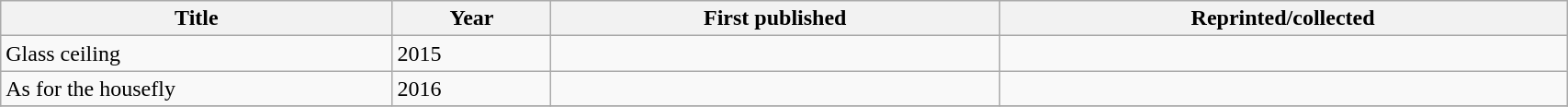<table class='wikitable sortable' width='90%'>
<tr>
<th width=25%>Title</th>
<th>Year</th>
<th>First published</th>
<th>Reprinted/collected</th>
</tr>
<tr>
<td>Glass ceiling</td>
<td>2015</td>
<td></td>
</tr>
<tr>
<td>As for the housefly</td>
<td>2016</td>
<td></td>
<td></td>
</tr>
<tr>
</tr>
</table>
